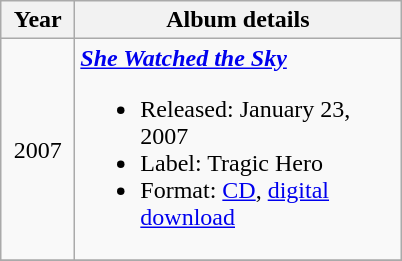<table class="wikitable" style="text-align:center;">
<tr>
<th width="42">Year</th>
<th width="210">Album details</th>
</tr>
<tr>
<td>2007</td>
<td align="left"><strong><em><a href='#'>She Watched the Sky</a></em></strong><br><ul><li>Released: January 23, 2007</li><li>Label: Tragic Hero</li><li>Format: <a href='#'>CD</a>, <a href='#'>digital download</a></li></ul></td>
</tr>
<tr>
</tr>
</table>
